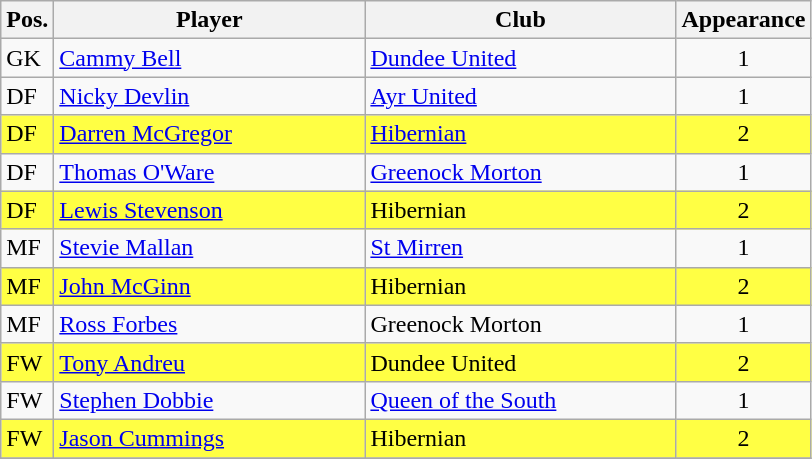<table class="wikitable">
<tr>
<th>Pos.</th>
<th>Player</th>
<th>Club</th>
<th>Appearance</th>
</tr>
<tr>
<td>GK</td>
<td style="width:200px;"><a href='#'>Cammy Bell</a></td>
<td style="width:200px;"><a href='#'>Dundee United</a></td>
<td align="center">1</td>
</tr>
<tr>
<td>DF</td>
<td><a href='#'>Nicky Devlin</a></td>
<td><a href='#'>Ayr United</a></td>
<td align="center">1</td>
</tr>
<tr style="background:#ffff44;">
<td>DF</td>
<td><a href='#'>Darren McGregor</a> </td>
<td><a href='#'>Hibernian</a></td>
<td align="center">2</td>
</tr>
<tr>
<td>DF</td>
<td><a href='#'>Thomas O'Ware</a></td>
<td><a href='#'>Greenock Morton</a></td>
<td align="center">1</td>
</tr>
<tr style="background:#ffff44;">
<td>DF</td>
<td><a href='#'>Lewis Stevenson</a> </td>
<td>Hibernian</td>
<td align="center">2</td>
</tr>
<tr>
<td>MF</td>
<td><a href='#'>Stevie Mallan</a></td>
<td><a href='#'>St Mirren</a></td>
<td align="center">1</td>
</tr>
<tr style="background:#ffff44;">
<td>MF</td>
<td><a href='#'>John McGinn</a> </td>
<td>Hibernian</td>
<td align="center">2</td>
</tr>
<tr>
<td>MF</td>
<td><a href='#'>Ross Forbes</a></td>
<td>Greenock Morton</td>
<td align="center">1</td>
</tr>
<tr style="background:#ffff44;">
<td>FW</td>
<td><a href='#'>Tony Andreu</a> </td>
<td>Dundee United</td>
<td align="center">2</td>
</tr>
<tr>
<td>FW</td>
<td><a href='#'>Stephen Dobbie</a></td>
<td><a href='#'>Queen of the South</a></td>
<td align="center">1</td>
</tr>
<tr style="background:#ffff44;">
<td>FW</td>
<td><a href='#'>Jason Cummings</a> </td>
<td>Hibernian</td>
<td align="center">2</td>
</tr>
<tr>
</tr>
</table>
